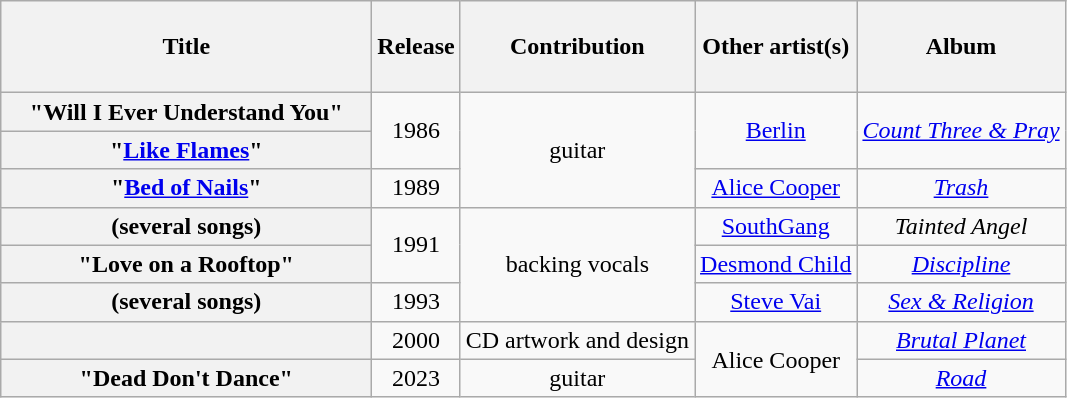<table class="wikitable plainrowheaders" style="text-align:center;">
<tr>
<th scope="col" style="width:15em;"><br>Title<br><br></th>
<th scope="col">Release</th>
<th scope="col">Contribution</th>
<th scope="col">Other artist(s)</th>
<th scope="col">Album</th>
</tr>
<tr>
<th scope="row">"Will I Ever Understand You"</th>
<td rowspan="2">1986</td>
<td rowspan="3">guitar</td>
<td rowspan="2"><a href='#'>Berlin</a></td>
<td rowspan="2"><em><a href='#'>Count Three & Pray</a></em></td>
</tr>
<tr>
<th scope="row">"<a href='#'>Like Flames</a>"</th>
</tr>
<tr>
<th scope="row">"<a href='#'>Bed of Nails</a>"</th>
<td>1989</td>
<td><a href='#'>Alice Cooper</a></td>
<td><em><a href='#'>Trash</a></em></td>
</tr>
<tr>
<th scope="row">(several songs)</th>
<td rowspan="2">1991</td>
<td rowspan="3">backing vocals</td>
<td><a href='#'>SouthGang</a></td>
<td><em>Tainted Angel</em></td>
</tr>
<tr>
<th scope="row">"Love on a Rooftop"</th>
<td><a href='#'>Desmond Child</a></td>
<td><em><a href='#'>Discipline</a></em></td>
</tr>
<tr>
<th scope="row">(several songs)</th>
<td>1993</td>
<td><a href='#'>Steve Vai</a></td>
<td><em><a href='#'>Sex & Religion</a></em></td>
</tr>
<tr>
<th scope="row"></th>
<td>2000</td>
<td>CD artwork and design</td>
<td rowspan="2">Alice Cooper</td>
<td><em><a href='#'>Brutal Planet</a></em></td>
</tr>
<tr>
<th scope="row">"Dead Don't Dance"</th>
<td>2023</td>
<td rowspan="3">guitar</td>
<td><em><a href='#'>Road</a></em></td>
</tr>
</table>
